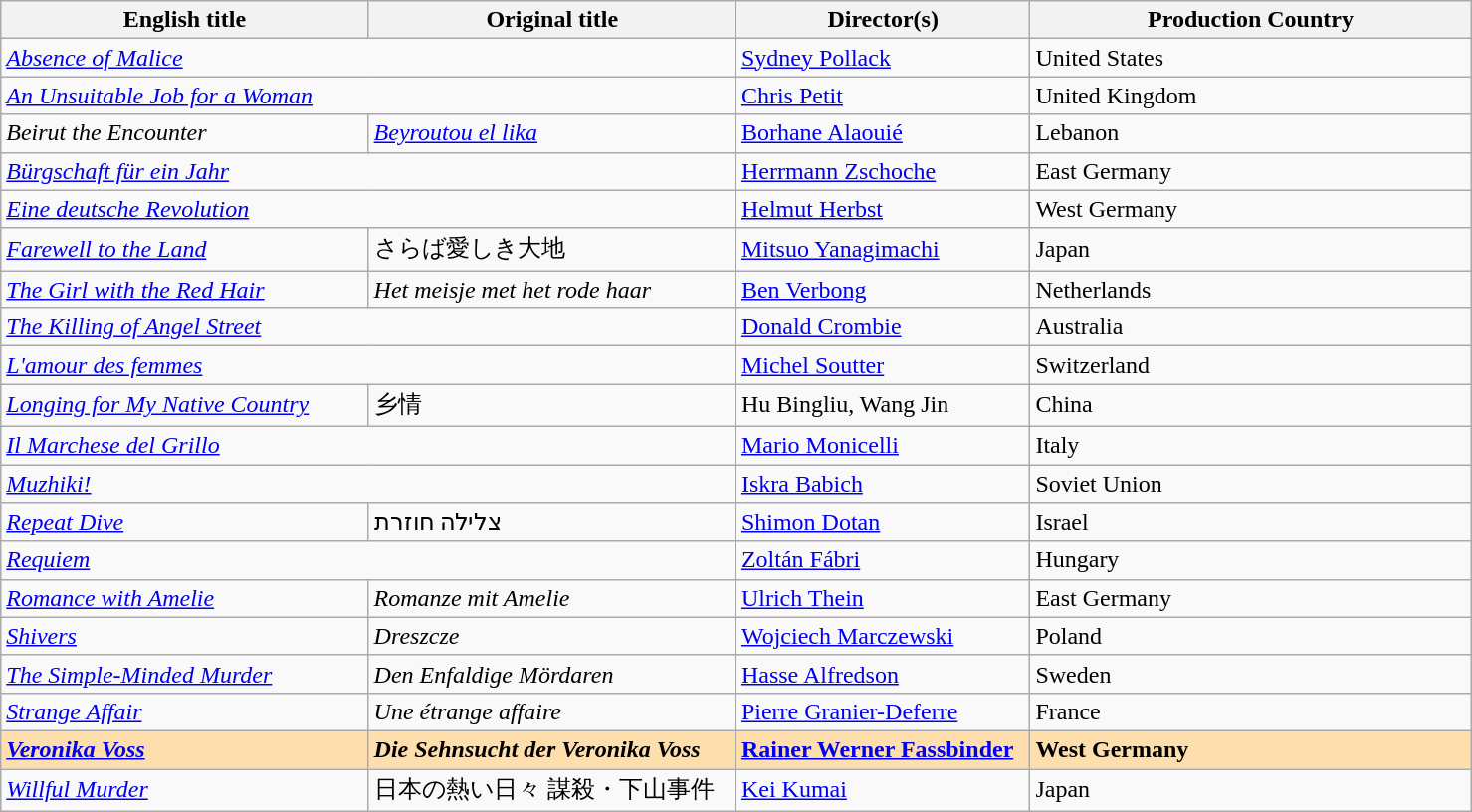<table class="wikitable" width="78%" cellpadding="5">
<tr>
<th width="25%">English title</th>
<th width="25%">Original title</th>
<th width="20%">Director(s)</th>
<th width="30%">Production Country</th>
</tr>
<tr>
<td colspan="2"><em><a href='#'>Absence of Malice</a></em></td>
<td><a href='#'>Sydney Pollack</a></td>
<td>United States</td>
</tr>
<tr>
<td colspan="2"><em><a href='#'>An Unsuitable Job for a Woman</a></em></td>
<td><a href='#'>Chris Petit</a></td>
<td>United Kingdom</td>
</tr>
<tr>
<td><em>Beirut the Encounter</em></td>
<td><em><a href='#'>Beyroutou el lika</a></em></td>
<td><a href='#'>Borhane Alaouié</a></td>
<td>Lebanon</td>
</tr>
<tr>
<td colspan="2"><em><a href='#'>Bürgschaft für ein Jahr</a></em></td>
<td><a href='#'>Herrmann Zschoche</a></td>
<td>East Germany</td>
</tr>
<tr>
<td colspan="2"><em><a href='#'>Eine deutsche Revolution</a></em></td>
<td><a href='#'>Helmut Herbst</a></td>
<td>West Germany</td>
</tr>
<tr>
<td><em><a href='#'>Farewell to the Land</a></em></td>
<td>さらば愛しき大地</td>
<td><a href='#'>Mitsuo Yanagimachi</a></td>
<td>Japan</td>
</tr>
<tr>
<td><em><a href='#'>The Girl with the Red Hair</a></em></td>
<td><em>Het meisje met het rode haar</em></td>
<td><a href='#'>Ben Verbong</a></td>
<td>Netherlands</td>
</tr>
<tr>
<td colspan="2"><em><a href='#'>The Killing of Angel Street</a></em></td>
<td><a href='#'>Donald Crombie</a></td>
<td>Australia</td>
</tr>
<tr>
<td colspan="2"><em><a href='#'>L'amour des femmes</a></em></td>
<td><a href='#'>Michel Soutter</a></td>
<td>Switzerland</td>
</tr>
<tr>
<td><em><a href='#'>Longing for My Native Country</a></em></td>
<td>乡情</td>
<td>Hu Bingliu, Wang Jin</td>
<td>China</td>
</tr>
<tr>
<td colspan="2"><em><a href='#'>Il Marchese del Grillo</a></em></td>
<td><a href='#'>Mario Monicelli</a></td>
<td>Italy</td>
</tr>
<tr>
<td colspan="2"><em><a href='#'>Muzhiki!</a></em></td>
<td><a href='#'>Iskra Babich</a></td>
<td>Soviet Union</td>
</tr>
<tr>
<td><em><a href='#'>Repeat Dive</a></em></td>
<td>צלילה חוזרת</td>
<td><a href='#'>Shimon Dotan</a></td>
<td>Israel</td>
</tr>
<tr>
<td colspan="2"><em><a href='#'>Requiem</a></em></td>
<td><a href='#'>Zoltán Fábri</a></td>
<td>Hungary</td>
</tr>
<tr>
<td><em><a href='#'>Romance with Amelie</a></em></td>
<td><em>Romanze mit Amelie</em></td>
<td><a href='#'>Ulrich Thein</a></td>
<td>East Germany</td>
</tr>
<tr>
<td><em><a href='#'>Shivers</a></em></td>
<td><em>Dreszcze</em></td>
<td><a href='#'>Wojciech Marczewski</a></td>
<td>Poland</td>
</tr>
<tr>
<td><em><a href='#'>The Simple-Minded Murder</a></em></td>
<td><em>Den Enfaldige Mördaren</em></td>
<td><a href='#'>Hasse Alfredson</a></td>
<td>Sweden</td>
</tr>
<tr>
<td><em><a href='#'>Strange Affair</a></em></td>
<td><em>Une étrange affaire</em></td>
<td><a href='#'>Pierre Granier-Deferre</a></td>
<td>France</td>
</tr>
<tr style="background:#FFDEAD;">
<td><strong><em><a href='#'>Veronika Voss</a></em></strong></td>
<td><strong><em>Die Sehnsucht der Veronika Voss</em></strong></td>
<td><strong><a href='#'>Rainer Werner Fassbinder</a></strong></td>
<td><strong>West Germany</strong></td>
</tr>
<tr>
<td><em><a href='#'>Willful Murder</a></em></td>
<td>日本の熱い日々 謀殺・下山事件</td>
<td><a href='#'>Kei Kumai</a></td>
<td>Japan</td>
</tr>
</table>
